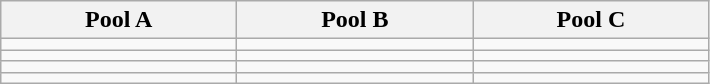<table class="wikitable">
<tr>
<th width=150>Pool A</th>
<th width=150>Pool B</th>
<th width=150>Pool C</th>
</tr>
<tr>
<td></td>
<td></td>
<td></td>
</tr>
<tr>
<td></td>
<td></td>
<td></td>
</tr>
<tr>
<td></td>
<td></td>
<td></td>
</tr>
<tr>
<td></td>
<td></td>
<td></td>
</tr>
</table>
